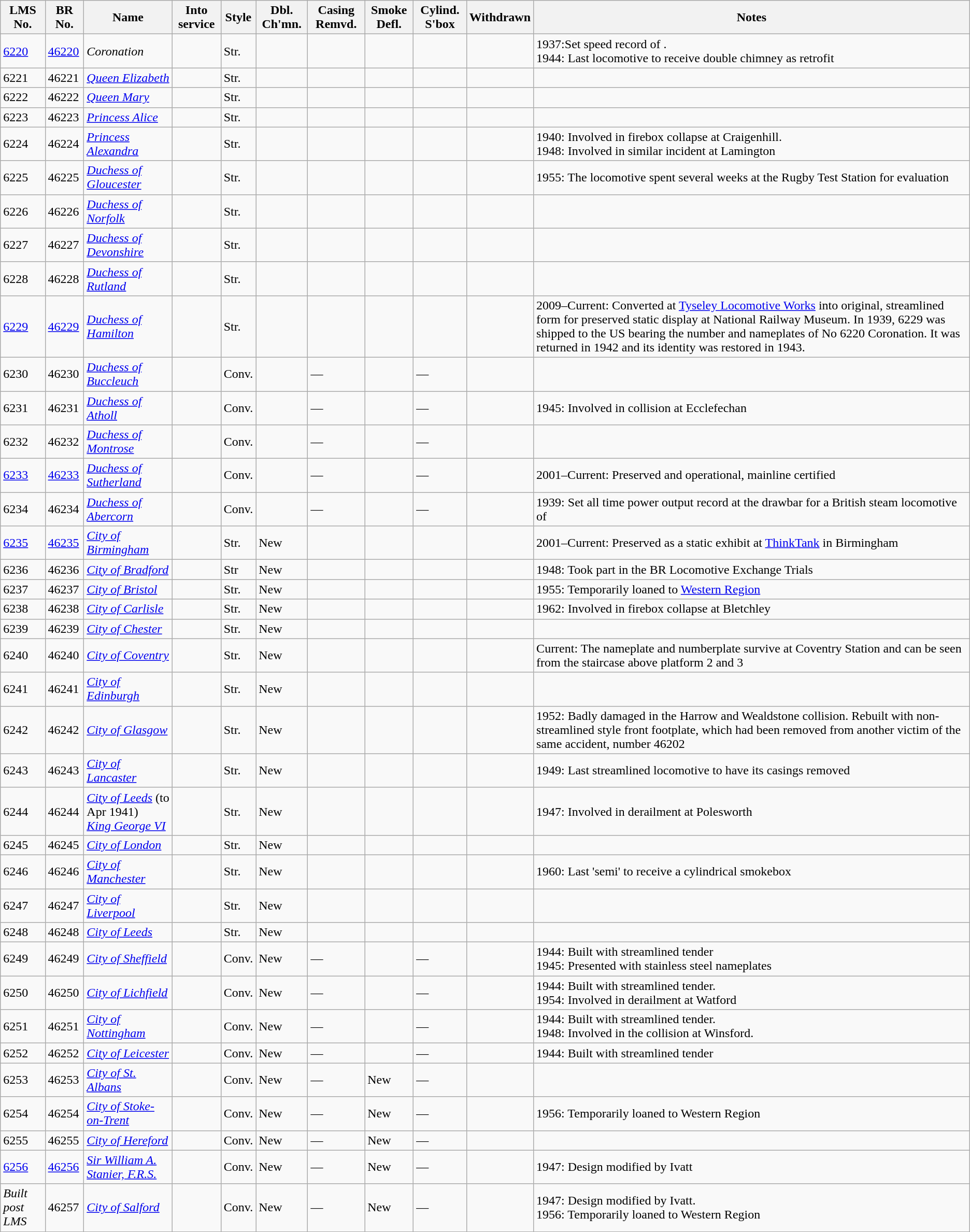<table class="wikitable sortable collapsible collapsed">
<tr>
<th>LMS No.</th>
<th>BR No.</th>
<th>Name</th>
<th>Into service</th>
<th>Style</th>
<th>Dbl. Ch'mn.</th>
<th>Casing Remvd.</th>
<th>Smoke Defl.</th>
<th>Cylind. S'box</th>
<th>Withdrawn</th>
<th>Notes</th>
</tr>
<tr>
<td><a href='#'>6220</a></td>
<td><a href='#'>46220</a></td>
<td><em>Coronation</em></td>
<td></td>
<td>Str.</td>
<td></td>
<td></td>
<td></td>
<td></td>
<td></td>
<td>1937:Set speed record of . <br> 1944: Last locomotive to receive double chimney as retrofit</td>
</tr>
<tr>
<td>6221</td>
<td>46221</td>
<td><em><a href='#'>Queen Elizabeth</a></em></td>
<td></td>
<td>Str.</td>
<td></td>
<td></td>
<td></td>
<td></td>
<td></td>
<td></td>
</tr>
<tr>
<td>6222</td>
<td>46222</td>
<td><em><a href='#'>Queen Mary</a></em></td>
<td></td>
<td>Str.</td>
<td></td>
<td></td>
<td></td>
<td></td>
<td></td>
<td></td>
</tr>
<tr>
<td>6223</td>
<td>46223</td>
<td><em><a href='#'>Princess Alice</a></em></td>
<td></td>
<td>Str.</td>
<td></td>
<td></td>
<td></td>
<td></td>
<td></td>
<td></td>
</tr>
<tr>
<td>6224</td>
<td>46224</td>
<td><em><a href='#'>Princess Alexandra</a></em></td>
<td></td>
<td>Str.</td>
<td></td>
<td></td>
<td></td>
<td></td>
<td></td>
<td>1940: Involved in firebox collapse at Craigenhill. <br> 1948: Involved in similar incident at Lamington</td>
</tr>
<tr>
<td>6225</td>
<td>46225</td>
<td><em><a href='#'>Duchess of Gloucester</a></em></td>
<td></td>
<td>Str.</td>
<td></td>
<td></td>
<td></td>
<td></td>
<td></td>
<td>1955: The locomotive spent several weeks at the Rugby Test Station for evaluation</td>
</tr>
<tr>
<td>6226</td>
<td>46226</td>
<td><em><a href='#'>Duchess of Norfolk</a></em></td>
<td></td>
<td>Str.</td>
<td></td>
<td></td>
<td></td>
<td></td>
<td></td>
<td></td>
</tr>
<tr>
<td>6227</td>
<td>46227</td>
<td><em><a href='#'>Duchess of Devonshire</a></em></td>
<td></td>
<td>Str.</td>
<td></td>
<td></td>
<td></td>
<td></td>
<td></td>
<td></td>
</tr>
<tr>
<td>6228</td>
<td>46228</td>
<td><em><a href='#'>Duchess of Rutland</a></em></td>
<td></td>
<td>Str.</td>
<td></td>
<td></td>
<td></td>
<td></td>
<td></td>
<td></td>
</tr>
<tr>
<td><a href='#'>6229</a></td>
<td><a href='#'>46229</a></td>
<td><em><a href='#'>Duchess of Hamilton</a></em></td>
<td></td>
<td>Str.</td>
<td></td>
<td></td>
<td></td>
<td></td>
<td></td>
<td>2009–Current: Converted at <a href='#'>Tyseley Locomotive Works</a> into original, streamlined form for preserved static display at National Railway Museum. In 1939, 6229 was shipped to the US bearing the number and nameplates of No 6220 Coronation. It was returned in 1942 and its identity was restored in 1943.</td>
</tr>
<tr>
<td>6230</td>
<td>46230</td>
<td><em><a href='#'>Duchess of Buccleuch</a></em></td>
<td></td>
<td>Conv.</td>
<td></td>
<td>—</td>
<td></td>
<td>—</td>
<td></td>
<td></td>
</tr>
<tr>
<td>6231</td>
<td>46231</td>
<td><em><a href='#'>Duchess of Atholl</a></em></td>
<td></td>
<td>Conv.</td>
<td></td>
<td>—</td>
<td></td>
<td>—</td>
<td></td>
<td>1945: Involved in collision at Ecclefechan</td>
</tr>
<tr>
<td>6232</td>
<td>46232</td>
<td><em><a href='#'>Duchess of Montrose</a></em></td>
<td></td>
<td>Conv.</td>
<td></td>
<td>—</td>
<td></td>
<td>—</td>
<td></td>
<td></td>
</tr>
<tr>
<td><a href='#'>6233</a></td>
<td><a href='#'>46233</a></td>
<td><em><a href='#'>Duchess of Sutherland</a></em></td>
<td></td>
<td>Conv.</td>
<td></td>
<td>—</td>
<td></td>
<td>—</td>
<td></td>
<td>2001–Current: Preserved and operational, mainline certified</td>
</tr>
<tr>
<td>6234</td>
<td>46234</td>
<td><em><a href='#'>Duchess of Abercorn</a></em></td>
<td></td>
<td>Conv.</td>
<td></td>
<td>—</td>
<td></td>
<td>—</td>
<td></td>
<td>1939: Set all time power output record at the drawbar for a British steam locomotive of </td>
</tr>
<tr>
<td><a href='#'>6235</a></td>
<td><a href='#'>46235</a></td>
<td><em><a href='#'>City of Birmingham</a></em></td>
<td></td>
<td>Str.</td>
<td>New</td>
<td></td>
<td></td>
<td></td>
<td></td>
<td>2001–Current: Preserved as a static exhibit at <a href='#'>ThinkTank</a> in Birmingham</td>
</tr>
<tr>
<td>6236</td>
<td>46236</td>
<td><em><a href='#'>City of Bradford</a></em></td>
<td></td>
<td>Str</td>
<td>New</td>
<td></td>
<td></td>
<td></td>
<td></td>
<td>1948: Took part in the BR Locomotive Exchange Trials </td>
</tr>
<tr>
<td>6237</td>
<td>46237</td>
<td><em><a href='#'>City of Bristol</a></em></td>
<td></td>
<td>Str.</td>
<td>New</td>
<td></td>
<td></td>
<td></td>
<td></td>
<td>1955: Temporarily loaned to <a href='#'>Western Region</a></td>
</tr>
<tr>
<td>6238</td>
<td>46238</td>
<td><em><a href='#'>City of Carlisle</a></em></td>
<td></td>
<td>Str.</td>
<td>New</td>
<td></td>
<td></td>
<td></td>
<td></td>
<td>1962: Involved in firebox collapse at Bletchley</td>
</tr>
<tr>
<td>6239</td>
<td>46239</td>
<td><em><a href='#'>City of Chester</a></em></td>
<td></td>
<td>Str.</td>
<td>New</td>
<td></td>
<td></td>
<td></td>
<td></td>
<td></td>
</tr>
<tr>
<td>6240</td>
<td>46240</td>
<td><em><a href='#'>City of Coventry</a></em></td>
<td></td>
<td>Str.</td>
<td>New</td>
<td></td>
<td></td>
<td></td>
<td></td>
<td>Current: The nameplate and numberplate survive at Coventry Station and can be seen from the staircase above platform 2 and 3</td>
</tr>
<tr>
<td>6241</td>
<td>46241</td>
<td><em><a href='#'>City of Edinburgh</a></em></td>
<td></td>
<td>Str.</td>
<td>New</td>
<td></td>
<td></td>
<td></td>
<td></td>
<td></td>
</tr>
<tr>
<td>6242</td>
<td>46242</td>
<td><em><a href='#'>City of Glasgow</a></em></td>
<td></td>
<td>Str.</td>
<td>New</td>
<td></td>
<td></td>
<td></td>
<td></td>
<td>1952: Badly damaged in the Harrow and Wealdstone collision. Rebuilt with non-streamlined style front footplate, which had been removed from another victim of the same accident, number 46202</td>
</tr>
<tr>
<td>6243</td>
<td>46243</td>
<td><em><a href='#'>City of Lancaster</a></em></td>
<td></td>
<td>Str.</td>
<td>New</td>
<td></td>
<td></td>
<td></td>
<td></td>
<td>1949: Last streamlined locomotive to have its casings removed</td>
</tr>
<tr>
<td>6244</td>
<td>46244</td>
<td><em><a href='#'>City of Leeds</a></em> (to Apr 1941) <br><em><a href='#'>King George VI</a></em></td>
<td></td>
<td>Str.</td>
<td>New</td>
<td></td>
<td></td>
<td></td>
<td></td>
<td>1947: Involved in derailment at Polesworth</td>
</tr>
<tr>
<td>6245</td>
<td>46245</td>
<td><em><a href='#'>City of London</a></em></td>
<td></td>
<td>Str.</td>
<td>New</td>
<td></td>
<td></td>
<td></td>
<td></td>
<td></td>
</tr>
<tr>
<td>6246</td>
<td>46246</td>
<td><em><a href='#'>City of Manchester</a></em></td>
<td></td>
<td>Str.</td>
<td>New</td>
<td></td>
<td></td>
<td></td>
<td></td>
<td>1960: Last 'semi' to receive a cylindrical smokebox</td>
</tr>
<tr>
<td>6247</td>
<td>46247</td>
<td><em><a href='#'>City of Liverpool</a></em></td>
<td></td>
<td>Str.</td>
<td>New</td>
<td></td>
<td></td>
<td></td>
<td></td>
<td></td>
</tr>
<tr>
<td>6248</td>
<td>46248</td>
<td><em><a href='#'>City of Leeds</a></em></td>
<td></td>
<td>Str.</td>
<td>New</td>
<td></td>
<td></td>
<td></td>
<td></td>
<td></td>
</tr>
<tr>
<td>6249</td>
<td>46249</td>
<td><em><a href='#'>City of Sheffield</a></em></td>
<td></td>
<td>Conv.</td>
<td>New</td>
<td>—</td>
<td></td>
<td>—</td>
<td></td>
<td>1944: Built with streamlined tender <br> 1945: Presented with stainless steel nameplates</td>
</tr>
<tr>
<td>6250</td>
<td>46250</td>
<td><em><a href='#'>City of Lichfield</a></em></td>
<td></td>
<td>Conv.</td>
<td>New</td>
<td>—</td>
<td></td>
<td>—</td>
<td></td>
<td>1944: Built with streamlined tender. <br> 1954: Involved in derailment at Watford</td>
</tr>
<tr>
<td>6251</td>
<td>46251</td>
<td><em><a href='#'>City of Nottingham</a></em></td>
<td></td>
<td>Conv.</td>
<td>New</td>
<td>—</td>
<td></td>
<td>—</td>
<td></td>
<td>1944: Built with streamlined tender. <br> 1948: Involved in the collision at Winsford.</td>
</tr>
<tr>
<td>6252</td>
<td>46252</td>
<td><em><a href='#'>City of Leicester</a></em></td>
<td></td>
<td>Conv.</td>
<td>New</td>
<td>—</td>
<td></td>
<td>—</td>
<td></td>
<td>1944: Built with streamlined tender</td>
</tr>
<tr>
<td>6253</td>
<td>46253</td>
<td><em><a href='#'>City of St. Albans</a></em></td>
<td></td>
<td>Conv.</td>
<td>New</td>
<td>—</td>
<td>New</td>
<td>—</td>
<td></td>
<td></td>
</tr>
<tr>
<td>6254</td>
<td>46254</td>
<td><em><a href='#'>City of Stoke-on-Trent</a></em></td>
<td></td>
<td>Conv.</td>
<td>New</td>
<td>—</td>
<td>New</td>
<td>—</td>
<td></td>
<td>1956: Temporarily loaned to Western Region</td>
</tr>
<tr>
<td>6255</td>
<td>46255</td>
<td><em><a href='#'>City of Hereford</a></em></td>
<td></td>
<td>Conv.</td>
<td>New</td>
<td>—</td>
<td>New</td>
<td>—</td>
<td></td>
<td></td>
</tr>
<tr>
<td><a href='#'>6256</a></td>
<td><a href='#'>46256</a></td>
<td><em><a href='#'>Sir William A. Stanier, F.R.S.</a></em></td>
<td></td>
<td>Conv.</td>
<td>New</td>
<td>—</td>
<td>New</td>
<td>—</td>
<td></td>
<td>1947: Design modified by Ivatt</td>
</tr>
<tr>
<td><em>Built post LMS</em></td>
<td>46257</td>
<td><em><a href='#'>City of Salford</a></em></td>
<td></td>
<td>Conv.</td>
<td>New</td>
<td>—</td>
<td>New</td>
<td>—</td>
<td></td>
<td>1947: Design modified by Ivatt. <br> 1956: Temporarily loaned to Western Region</td>
</tr>
</table>
